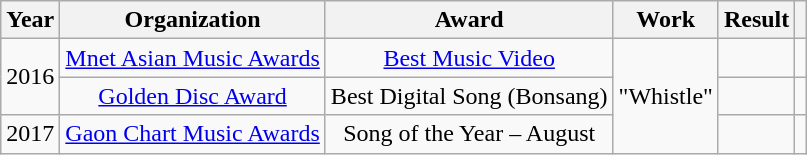<table class="wikitable sortable plainrowheaders">
<tr>
<th scope="col">Year</th>
<th scope="col">Organization</th>
<th scope="col">Award</th>
<th scope="col">Work</th>
<th scope="col">Result</th>
<th class="unsortable"></th>
</tr>
<tr>
<td align="center" rowspan="2">2016</td>
<td align="center"><a href='#'>Mnet Asian Music Awards</a></td>
<td align="center"><a href='#'>Best Music Video</a></td>
<td align="center" rowspan="3">"Whistle"</td>
<td></td>
<td align="center"></td>
</tr>
<tr>
<td align="center"><a href='#'>Golden Disc Award</a></td>
<td align="center">Best Digital Song (Bonsang)</td>
<td></td>
<td align="center"></td>
</tr>
<tr>
<td align="center" rowspan="1">2017</td>
<td align="center"><a href='#'>Gaon Chart Music Awards</a></td>
<td align="center">Song of the Year – August</td>
<td></td>
<td align="center"></td>
</tr>
</table>
